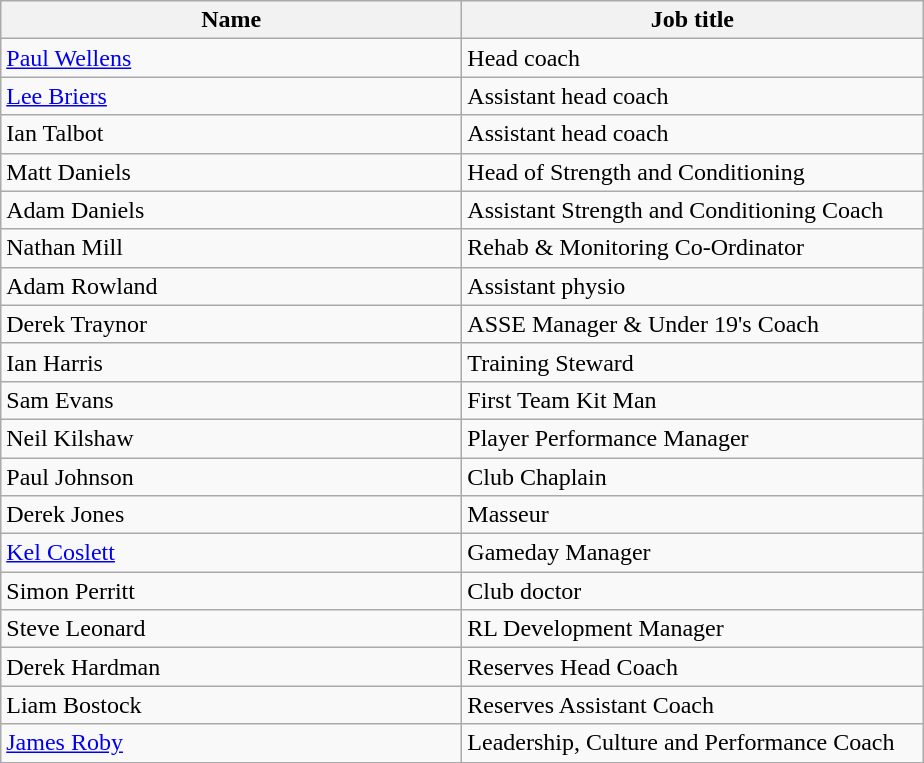<table class="wikitable">
<tr>
<th width=300>Name</th>
<th width=300>Job title</th>
</tr>
<tr>
<td> <a href='#'>Paul Wellens</a></td>
<td>Head coach</td>
</tr>
<tr>
<td> <a href='#'>Lee Briers</a></td>
<td>Assistant head coach</td>
</tr>
<tr>
<td> Ian Talbot</td>
<td>Assistant head coach</td>
</tr>
<tr>
<td> Matt Daniels</td>
<td>Head of Strength and Conditioning</td>
</tr>
<tr>
<td> Adam Daniels</td>
<td>Assistant Strength and Conditioning Coach</td>
</tr>
<tr>
<td> Nathan Mill</td>
<td>Rehab & Monitoring Co-Ordinator</td>
</tr>
<tr>
<td> Adam Rowland</td>
<td>Assistant physio</td>
</tr>
<tr>
<td> Derek Traynor</td>
<td>ASSE Manager & Under 19's Coach</td>
</tr>
<tr>
<td> Ian Harris</td>
<td>Training Steward</td>
</tr>
<tr>
<td> Sam Evans</td>
<td>First Team Kit Man</td>
</tr>
<tr>
<td> Neil Kilshaw</td>
<td>Player Performance Manager</td>
</tr>
<tr>
<td> Paul Johnson</td>
<td>Club Chaplain</td>
</tr>
<tr>
<td> Derek Jones</td>
<td>Masseur</td>
</tr>
<tr>
<td> <a href='#'>Kel Coslett</a></td>
<td>Gameday Manager</td>
</tr>
<tr>
<td> Simon Perritt</td>
<td>Club doctor</td>
</tr>
<tr>
<td> Steve Leonard</td>
<td>RL Development Manager</td>
</tr>
<tr>
<td> Derek Hardman</td>
<td>Reserves Head Coach</td>
</tr>
<tr>
<td> Liam Bostock</td>
<td>Reserves Assistant Coach</td>
</tr>
<tr>
<td> <a href='#'>James Roby</a></td>
<td>Leadership, Culture and Performance  Coach</td>
</tr>
</table>
